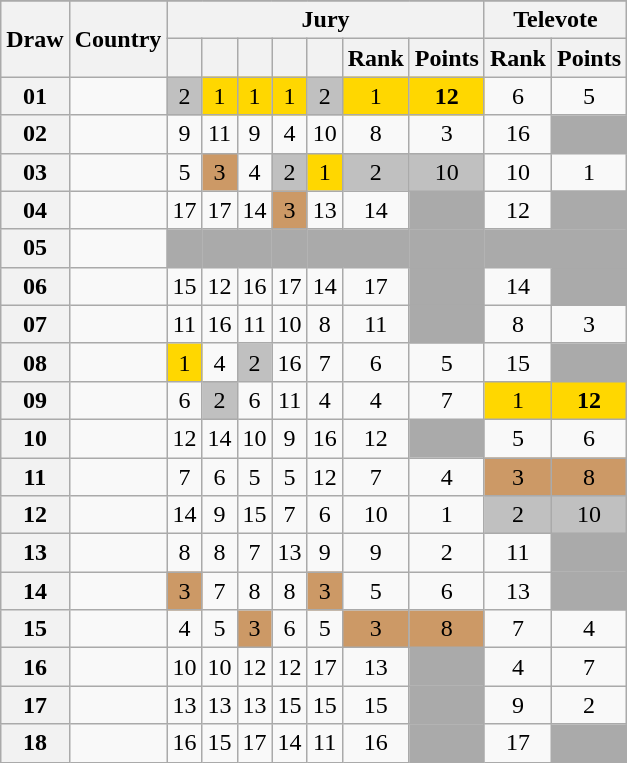<table class="sortable wikitable collapsible plainrowheaders" style="text-align:center;">
<tr>
</tr>
<tr>
<th scope="col" rowspan="2">Draw</th>
<th scope="col" rowspan="2">Country</th>
<th scope="col" colspan="7">Jury</th>
<th scope="col" colspan="2">Televote</th>
</tr>
<tr>
<th scope="col"><small></small></th>
<th scope="col"><small></small></th>
<th scope="col"><small></small></th>
<th scope="col"><small></small></th>
<th scope="col"><small></small></th>
<th scope="col">Rank</th>
<th scope="col">Points</th>
<th scope="col">Rank</th>
<th scope="col">Points</th>
</tr>
<tr>
<th scope="row" style="text-align:center;">01</th>
<td style="text-align:left;"></td>
<td style="background:silver;">2</td>
<td style="background:gold;">1</td>
<td style="background:gold;">1</td>
<td style="background:gold;">1</td>
<td style="background:silver;">2</td>
<td style="background:gold;">1</td>
<td style="background:gold;"><strong>12</strong></td>
<td>6</td>
<td>5</td>
</tr>
<tr>
<th scope="row" style="text-align:center;">02</th>
<td style="text-align:left;"></td>
<td>9</td>
<td>11</td>
<td>9</td>
<td>4</td>
<td>10</td>
<td>8</td>
<td>3</td>
<td>16</td>
<td style="background:#AAAAAA;"></td>
</tr>
<tr>
<th scope="row" style="text-align:center;">03</th>
<td style="text-align:left;"></td>
<td>5</td>
<td style="background:#CC9966;">3</td>
<td>4</td>
<td style="background:silver;">2</td>
<td style="background:gold;">1</td>
<td style="background:silver;">2</td>
<td style="background:silver;">10</td>
<td>10</td>
<td>1</td>
</tr>
<tr>
<th scope="row" style="text-align:center;">04</th>
<td style="text-align:left;"></td>
<td>17</td>
<td>17</td>
<td>14</td>
<td style="background:#CC9966;">3</td>
<td>13</td>
<td>14</td>
<td style="background:#AAAAAA;"></td>
<td>12</td>
<td style="background:#AAAAAA;"></td>
</tr>
<tr class="sortbottom">
<th scope="row" style="text-align:center;">05</th>
<td style="text-align:left;"></td>
<td style="background:#AAAAAA;"></td>
<td style="background:#AAAAAA;"></td>
<td style="background:#AAAAAA;"></td>
<td style="background:#AAAAAA;"></td>
<td style="background:#AAAAAA;"></td>
<td style="background:#AAAAAA;"></td>
<td style="background:#AAAAAA;"></td>
<td style="background:#AAAAAA;"></td>
<td style="background:#AAAAAA;"></td>
</tr>
<tr>
<th scope="row" style="text-align:center;">06</th>
<td style="text-align:left;"></td>
<td>15</td>
<td>12</td>
<td>16</td>
<td>17</td>
<td>14</td>
<td>17</td>
<td style="background:#AAAAAA;"></td>
<td>14</td>
<td style="background:#AAAAAA;"></td>
</tr>
<tr>
<th scope="row" style="text-align:center;">07</th>
<td style="text-align:left;"></td>
<td>11</td>
<td>16</td>
<td>11</td>
<td>10</td>
<td>8</td>
<td>11</td>
<td style="background:#AAAAAA;"></td>
<td>8</td>
<td>3</td>
</tr>
<tr>
<th scope="row" style="text-align:center;">08</th>
<td style="text-align:left;"></td>
<td style="background:gold;">1</td>
<td>4</td>
<td style="background:silver;">2</td>
<td>16</td>
<td>7</td>
<td>6</td>
<td>5</td>
<td>15</td>
<td style="background:#AAAAAA;"></td>
</tr>
<tr>
<th scope="row" style="text-align:center;">09</th>
<td style="text-align:left;"></td>
<td>6</td>
<td style="background:silver;">2</td>
<td>6</td>
<td>11</td>
<td>4</td>
<td>4</td>
<td>7</td>
<td style="background:gold;">1</td>
<td style="background:gold;"><strong>12</strong></td>
</tr>
<tr>
<th scope="row" style="text-align:center;">10</th>
<td style="text-align:left;"></td>
<td>12</td>
<td>14</td>
<td>10</td>
<td>9</td>
<td>16</td>
<td>12</td>
<td style="background:#AAAAAA;"></td>
<td>5</td>
<td>6</td>
</tr>
<tr>
<th scope="row" style="text-align:center;">11</th>
<td style="text-align:left;"></td>
<td>7</td>
<td>6</td>
<td>5</td>
<td>5</td>
<td>12</td>
<td>7</td>
<td>4</td>
<td style="background:#CC9966;">3</td>
<td style="background:#CC9966;">8</td>
</tr>
<tr>
<th scope="row" style="text-align:center;">12</th>
<td style="text-align:left;"></td>
<td>14</td>
<td>9</td>
<td>15</td>
<td>7</td>
<td>6</td>
<td>10</td>
<td>1</td>
<td style="background:silver;">2</td>
<td style="background:silver;">10</td>
</tr>
<tr>
<th scope="row" style="text-align:center;">13</th>
<td style="text-align:left;"></td>
<td>8</td>
<td>8</td>
<td>7</td>
<td>13</td>
<td>9</td>
<td>9</td>
<td>2</td>
<td>11</td>
<td style="background:#AAAAAA;"></td>
</tr>
<tr>
<th scope="row" style="text-align:center;">14</th>
<td style="text-align:left;"></td>
<td style="background:#CC9966;">3</td>
<td>7</td>
<td>8</td>
<td>8</td>
<td style="background:#CC9966;">3</td>
<td>5</td>
<td>6</td>
<td>13</td>
<td style="background:#AAAAAA;"></td>
</tr>
<tr>
<th scope="row" style="text-align:center;">15</th>
<td style="text-align:left;"></td>
<td>4</td>
<td>5</td>
<td style="background:#CC9966;">3</td>
<td>6</td>
<td>5</td>
<td style="background:#CC9966;">3</td>
<td style="background:#CC9966;">8</td>
<td>7</td>
<td>4</td>
</tr>
<tr>
<th scope="row" style="text-align:center;">16</th>
<td style="text-align:left;"></td>
<td>10</td>
<td>10</td>
<td>12</td>
<td>12</td>
<td>17</td>
<td>13</td>
<td style="background:#AAAAAA;"></td>
<td>4</td>
<td>7</td>
</tr>
<tr>
<th scope="row" style="text-align:center;">17</th>
<td style="text-align:left;"></td>
<td>13</td>
<td>13</td>
<td>13</td>
<td>15</td>
<td>15</td>
<td>15</td>
<td style="background:#AAAAAA;"></td>
<td>9</td>
<td>2</td>
</tr>
<tr>
<th scope="row" style="text-align:center;">18</th>
<td style="text-align:left;"></td>
<td>16</td>
<td>15</td>
<td>17</td>
<td>14</td>
<td>11</td>
<td>16</td>
<td style="background:#AAAAAA;"></td>
<td>17</td>
<td style="background:#AAAAAA;"></td>
</tr>
</table>
